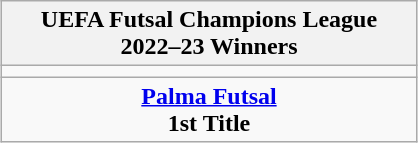<table class="wikitable" style="text-align: center; margin: 0 auto; width: 22%">
<tr>
<th>UEFA Futsal Champions League <br>2022–23 Winners</th>
</tr>
<tr>
<td></td>
</tr>
<tr>
<td><strong><a href='#'>Palma Futsal</a> </strong><br><strong>1st Title</strong></td>
</tr>
</table>
